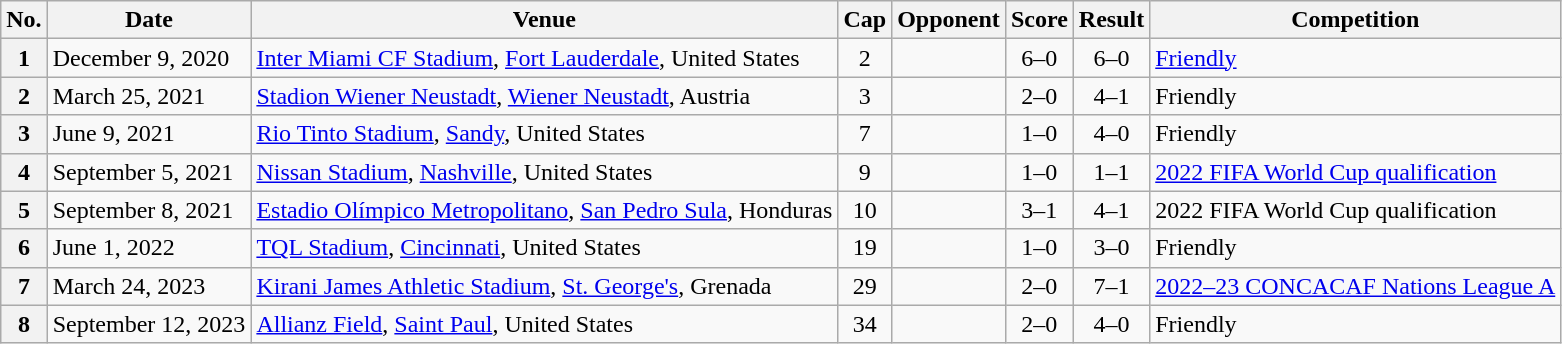<table class="wikitable sortable plainrowheaders">
<tr>
<th scope=col>No.</th>
<th scope=col>Date</th>
<th scope=col>Venue</th>
<th scope=col>Cap</th>
<th scope=col>Opponent</th>
<th scope=col>Score</th>
<th scope=col>Result</th>
<th scope=col>Competition</th>
</tr>
<tr>
<th scope=row>1</th>
<td>December 9, 2020</td>
<td><a href='#'>Inter Miami CF Stadium</a>, <a href='#'>Fort Lauderdale</a>, United States</td>
<td align=center>2</td>
<td></td>
<td align=center>6–0</td>
<td align="center">6–0</td>
<td><a href='#'>Friendly</a></td>
</tr>
<tr>
<th scope=row>2</th>
<td>March 25, 2021</td>
<td><a href='#'>Stadion Wiener Neustadt</a>, <a href='#'>Wiener Neustadt</a>, Austria</td>
<td align=center>3</td>
<td></td>
<td align=center>2–0</td>
<td align="center">4–1</td>
<td>Friendly</td>
</tr>
<tr>
<th scope=row>3</th>
<td>June 9, 2021</td>
<td><a href='#'>Rio Tinto Stadium</a>, <a href='#'>Sandy</a>, United States</td>
<td align=center>7</td>
<td></td>
<td align=center>1–0</td>
<td align="center">4–0</td>
<td>Friendly</td>
</tr>
<tr>
<th scope=row>4</th>
<td>September 5, 2021</td>
<td><a href='#'>Nissan Stadium</a>, <a href='#'>Nashville</a>, United States</td>
<td align=center>9</td>
<td></td>
<td align=center>1–0</td>
<td align="center">1–1</td>
<td><a href='#'>2022 FIFA World Cup qualification</a></td>
</tr>
<tr>
<th scope=row>5</th>
<td>September 8, 2021</td>
<td><a href='#'>Estadio Olímpico Metropolitano</a>, <a href='#'>San Pedro Sula</a>, Honduras</td>
<td align=center>10</td>
<td></td>
<td align=center>3–1</td>
<td align="center">4–1</td>
<td>2022 FIFA World Cup qualification</td>
</tr>
<tr>
<th scope=row>6</th>
<td>June 1, 2022</td>
<td><a href='#'>TQL Stadium</a>, <a href='#'>Cincinnati</a>, United States</td>
<td align=center>19</td>
<td></td>
<td align=center>1–0</td>
<td align="center">3–0</td>
<td>Friendly</td>
</tr>
<tr>
<th scope=row>7</th>
<td>March 24, 2023</td>
<td><a href='#'>Kirani James Athletic Stadium</a>, <a href='#'>St. George's</a>, Grenada</td>
<td align=center>29</td>
<td></td>
<td align=center>2–0</td>
<td align="center">7–1</td>
<td><a href='#'>2022–23 CONCACAF Nations League A</a></td>
</tr>
<tr>
<th scope=row>8</th>
<td>September 12, 2023</td>
<td><a href='#'>Allianz Field</a>, <a href='#'>Saint Paul</a>, United States</td>
<td align=center>34</td>
<td></td>
<td align=center>2–0</td>
<td align="center">4–0</td>
<td>Friendly</td>
</tr>
</table>
